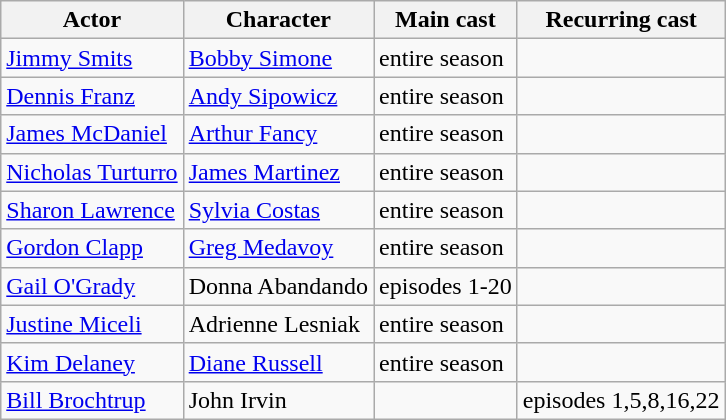<table class="wikitable sortable" border="1">
<tr>
<th>Actor</th>
<th>Character</th>
<th>Main cast</th>
<th>Recurring cast</th>
</tr>
<tr>
<td><a href='#'>Jimmy Smits</a></td>
<td><a href='#'>Bobby Simone</a></td>
<td>entire season</td>
<td></td>
</tr>
<tr>
<td><a href='#'>Dennis Franz</a></td>
<td><a href='#'>Andy Sipowicz</a></td>
<td>entire season</td>
<td></td>
</tr>
<tr>
<td><a href='#'>James McDaniel</a></td>
<td><a href='#'>Arthur Fancy</a></td>
<td>entire season</td>
<td></td>
</tr>
<tr>
<td><a href='#'>Nicholas Turturro</a></td>
<td><a href='#'>James Martinez</a></td>
<td>entire season</td>
<td></td>
</tr>
<tr>
<td><a href='#'>Sharon Lawrence</a></td>
<td><a href='#'>Sylvia Costas</a></td>
<td>entire season</td>
<td></td>
</tr>
<tr>
<td><a href='#'>Gordon Clapp</a></td>
<td><a href='#'>Greg Medavoy</a></td>
<td>entire season</td>
<td></td>
</tr>
<tr>
<td><a href='#'>Gail O'Grady</a></td>
<td>Donna Abandando</td>
<td>episodes 1-20</td>
<td></td>
</tr>
<tr>
<td><a href='#'>Justine Miceli</a></td>
<td>Adrienne Lesniak</td>
<td>entire season</td>
<td></td>
</tr>
<tr>
<td><a href='#'>Kim Delaney</a></td>
<td><a href='#'>Diane Russell</a></td>
<td>entire season</td>
<td></td>
</tr>
<tr>
<td><a href='#'>Bill Brochtrup</a></td>
<td>John Irvin</td>
<td></td>
<td>episodes 1,5,8,16,22</td>
</tr>
</table>
